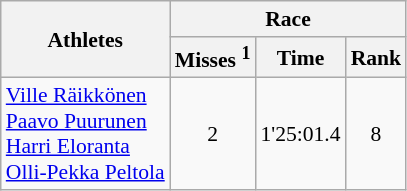<table class="wikitable" style="font-size:90%">
<tr>
<th rowspan=2>Athletes</th>
<th colspan=3>Race</th>
</tr>
<tr>
<th>Misses <sup>1</sup></th>
<th>Time</th>
<th>Rank</th>
</tr>
<tr>
<td><a href='#'>Ville Räikkönen</a><br><a href='#'>Paavo Puurunen</a><br><a href='#'>Harri Eloranta</a><br><a href='#'>Olli-Pekka Peltola</a></td>
<td align=center>2</td>
<td align=center>1'25:01.4</td>
<td align=center>8</td>
</tr>
</table>
